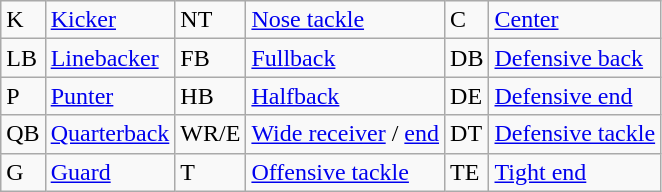<table class="wikitable">
<tr>
<td>K</td>
<td><a href='#'>Kicker</a></td>
<td>NT</td>
<td><a href='#'>Nose tackle</a></td>
<td>C</td>
<td><a href='#'>Center</a></td>
</tr>
<tr>
<td>LB</td>
<td><a href='#'>Linebacker</a></td>
<td>FB</td>
<td><a href='#'>Fullback</a></td>
<td>DB</td>
<td><a href='#'>Defensive back</a></td>
</tr>
<tr>
<td>P</td>
<td><a href='#'>Punter</a></td>
<td>HB</td>
<td><a href='#'>Halfback</a></td>
<td>DE</td>
<td><a href='#'>Defensive end</a></td>
</tr>
<tr>
<td>QB</td>
<td><a href='#'>Quarterback</a></td>
<td>WR/E</td>
<td><a href='#'>Wide receiver</a> / <a href='#'>end</a></td>
<td>DT</td>
<td><a href='#'>Defensive tackle</a></td>
</tr>
<tr>
<td>G</td>
<td><a href='#'>Guard</a></td>
<td>T</td>
<td><a href='#'>Offensive tackle</a></td>
<td>TE</td>
<td><a href='#'>Tight end</a></td>
</tr>
</table>
